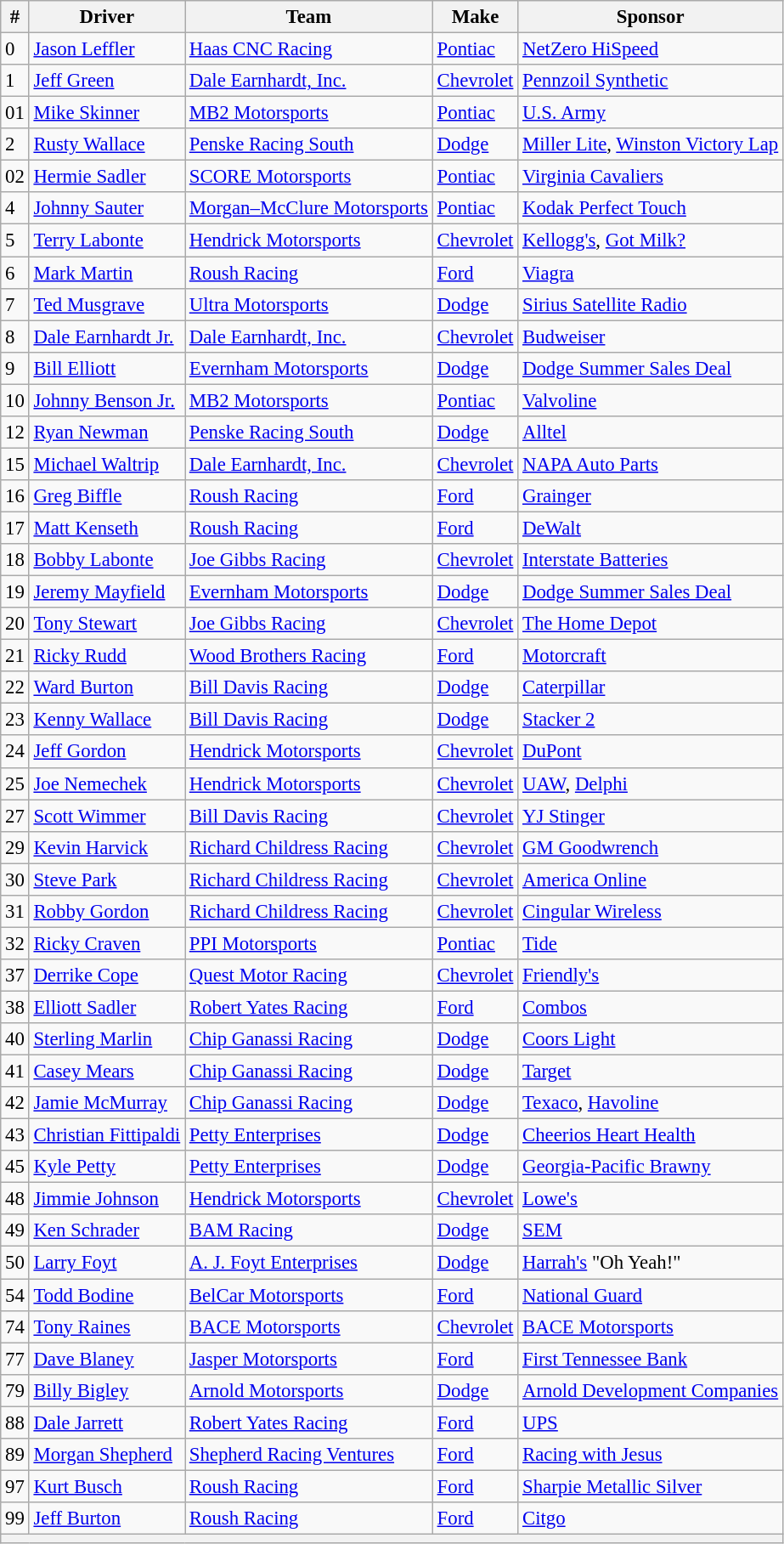<table class="wikitable" style="font-size:95%">
<tr>
<th>#</th>
<th>Driver</th>
<th>Team</th>
<th>Make</th>
<th>Sponsor</th>
</tr>
<tr>
<td>0</td>
<td><a href='#'>Jason Leffler</a></td>
<td><a href='#'>Haas CNC Racing</a></td>
<td><a href='#'>Pontiac</a></td>
<td><a href='#'>NetZero HiSpeed</a></td>
</tr>
<tr>
<td>1</td>
<td><a href='#'>Jeff Green</a></td>
<td><a href='#'>Dale Earnhardt, Inc.</a></td>
<td><a href='#'>Chevrolet</a></td>
<td><a href='#'>Pennzoil Synthetic</a></td>
</tr>
<tr>
<td>01</td>
<td><a href='#'>Mike Skinner</a></td>
<td><a href='#'>MB2 Motorsports</a></td>
<td><a href='#'>Pontiac</a></td>
<td><a href='#'>U.S. Army</a></td>
</tr>
<tr>
<td>2</td>
<td><a href='#'>Rusty Wallace</a></td>
<td><a href='#'>Penske Racing South</a></td>
<td><a href='#'>Dodge</a></td>
<td><a href='#'>Miller Lite</a>, <a href='#'>Winston Victory Lap</a></td>
</tr>
<tr>
<td>02</td>
<td><a href='#'>Hermie Sadler</a></td>
<td><a href='#'>SCORE Motorsports</a></td>
<td><a href='#'>Pontiac</a></td>
<td><a href='#'>Virginia Cavaliers</a></td>
</tr>
<tr>
<td>4</td>
<td><a href='#'>Johnny Sauter</a></td>
<td><a href='#'>Morgan–McClure Motorsports</a></td>
<td><a href='#'>Pontiac</a></td>
<td><a href='#'>Kodak Perfect Touch</a></td>
</tr>
<tr>
<td>5</td>
<td><a href='#'>Terry Labonte</a></td>
<td><a href='#'>Hendrick Motorsports</a></td>
<td><a href='#'>Chevrolet</a></td>
<td><a href='#'>Kellogg's</a>, <a href='#'>Got Milk?</a></td>
</tr>
<tr>
<td>6</td>
<td><a href='#'>Mark Martin</a></td>
<td><a href='#'>Roush Racing</a></td>
<td><a href='#'>Ford</a></td>
<td><a href='#'>Viagra</a></td>
</tr>
<tr>
<td>7</td>
<td><a href='#'>Ted Musgrave</a></td>
<td><a href='#'>Ultra Motorsports</a></td>
<td><a href='#'>Dodge</a></td>
<td><a href='#'>Sirius Satellite Radio</a></td>
</tr>
<tr>
<td>8</td>
<td><a href='#'>Dale Earnhardt Jr.</a></td>
<td><a href='#'>Dale Earnhardt, Inc.</a></td>
<td><a href='#'>Chevrolet</a></td>
<td><a href='#'>Budweiser</a></td>
</tr>
<tr>
<td>9</td>
<td><a href='#'>Bill Elliott</a></td>
<td><a href='#'>Evernham Motorsports</a></td>
<td><a href='#'>Dodge</a></td>
<td><a href='#'>Dodge Summer Sales Deal</a></td>
</tr>
<tr>
<td>10</td>
<td><a href='#'>Johnny Benson Jr.</a></td>
<td><a href='#'>MB2 Motorsports</a></td>
<td><a href='#'>Pontiac</a></td>
<td><a href='#'>Valvoline</a></td>
</tr>
<tr>
<td>12</td>
<td><a href='#'>Ryan Newman</a></td>
<td><a href='#'>Penske Racing South</a></td>
<td><a href='#'>Dodge</a></td>
<td><a href='#'>Alltel</a></td>
</tr>
<tr>
<td>15</td>
<td><a href='#'>Michael Waltrip</a></td>
<td><a href='#'>Dale Earnhardt, Inc.</a></td>
<td><a href='#'>Chevrolet</a></td>
<td><a href='#'>NAPA Auto Parts</a></td>
</tr>
<tr>
<td>16</td>
<td><a href='#'>Greg Biffle</a></td>
<td><a href='#'>Roush Racing</a></td>
<td><a href='#'>Ford</a></td>
<td><a href='#'>Grainger</a></td>
</tr>
<tr>
<td>17</td>
<td><a href='#'>Matt Kenseth</a></td>
<td><a href='#'>Roush Racing</a></td>
<td><a href='#'>Ford</a></td>
<td><a href='#'>DeWalt</a></td>
</tr>
<tr>
<td>18</td>
<td><a href='#'>Bobby Labonte</a></td>
<td><a href='#'>Joe Gibbs Racing</a></td>
<td><a href='#'>Chevrolet</a></td>
<td><a href='#'>Interstate Batteries</a></td>
</tr>
<tr>
<td>19</td>
<td><a href='#'>Jeremy Mayfield</a></td>
<td><a href='#'>Evernham Motorsports</a></td>
<td><a href='#'>Dodge</a></td>
<td><a href='#'>Dodge Summer Sales Deal</a></td>
</tr>
<tr>
<td>20</td>
<td><a href='#'>Tony Stewart</a></td>
<td><a href='#'>Joe Gibbs Racing</a></td>
<td><a href='#'>Chevrolet</a></td>
<td><a href='#'>The Home Depot</a></td>
</tr>
<tr>
<td>21</td>
<td><a href='#'>Ricky Rudd</a></td>
<td><a href='#'>Wood Brothers Racing</a></td>
<td><a href='#'>Ford</a></td>
<td><a href='#'>Motorcraft</a></td>
</tr>
<tr>
<td>22</td>
<td><a href='#'>Ward Burton</a></td>
<td><a href='#'>Bill Davis Racing</a></td>
<td><a href='#'>Dodge</a></td>
<td><a href='#'>Caterpillar</a></td>
</tr>
<tr>
<td>23</td>
<td><a href='#'>Kenny Wallace</a></td>
<td><a href='#'>Bill Davis Racing</a></td>
<td><a href='#'>Dodge</a></td>
<td><a href='#'>Stacker 2</a></td>
</tr>
<tr>
<td>24</td>
<td><a href='#'>Jeff Gordon</a></td>
<td><a href='#'>Hendrick Motorsports</a></td>
<td><a href='#'>Chevrolet</a></td>
<td><a href='#'>DuPont</a></td>
</tr>
<tr>
<td>25</td>
<td><a href='#'>Joe Nemechek</a></td>
<td><a href='#'>Hendrick Motorsports</a></td>
<td><a href='#'>Chevrolet</a></td>
<td><a href='#'>UAW</a>, <a href='#'>Delphi</a></td>
</tr>
<tr>
<td>27</td>
<td><a href='#'>Scott Wimmer</a></td>
<td><a href='#'>Bill Davis Racing</a></td>
<td><a href='#'>Chevrolet</a></td>
<td><a href='#'>YJ Stinger</a></td>
</tr>
<tr>
<td>29</td>
<td><a href='#'>Kevin Harvick</a></td>
<td><a href='#'>Richard Childress Racing</a></td>
<td><a href='#'>Chevrolet</a></td>
<td><a href='#'>GM Goodwrench</a></td>
</tr>
<tr>
<td>30</td>
<td><a href='#'>Steve Park</a></td>
<td><a href='#'>Richard Childress Racing</a></td>
<td><a href='#'>Chevrolet</a></td>
<td><a href='#'>America Online</a></td>
</tr>
<tr>
<td>31</td>
<td><a href='#'>Robby Gordon</a></td>
<td><a href='#'>Richard Childress Racing</a></td>
<td><a href='#'>Chevrolet</a></td>
<td><a href='#'>Cingular Wireless</a></td>
</tr>
<tr>
<td>32</td>
<td><a href='#'>Ricky Craven</a></td>
<td><a href='#'>PPI Motorsports</a></td>
<td><a href='#'>Pontiac</a></td>
<td><a href='#'>Tide</a></td>
</tr>
<tr>
<td>37</td>
<td><a href='#'>Derrike Cope</a></td>
<td><a href='#'>Quest Motor Racing</a></td>
<td><a href='#'>Chevrolet</a></td>
<td><a href='#'>Friendly's</a></td>
</tr>
<tr>
<td>38</td>
<td><a href='#'>Elliott Sadler</a></td>
<td><a href='#'>Robert Yates Racing</a></td>
<td><a href='#'>Ford</a></td>
<td><a href='#'>Combos</a></td>
</tr>
<tr>
<td>40</td>
<td><a href='#'>Sterling Marlin</a></td>
<td><a href='#'>Chip Ganassi Racing</a></td>
<td><a href='#'>Dodge</a></td>
<td><a href='#'>Coors Light</a></td>
</tr>
<tr>
<td>41</td>
<td><a href='#'>Casey Mears</a></td>
<td><a href='#'>Chip Ganassi Racing</a></td>
<td><a href='#'>Dodge</a></td>
<td><a href='#'>Target</a></td>
</tr>
<tr>
<td>42</td>
<td><a href='#'>Jamie McMurray</a></td>
<td><a href='#'>Chip Ganassi Racing</a></td>
<td><a href='#'>Dodge</a></td>
<td><a href='#'>Texaco</a>, <a href='#'>Havoline</a></td>
</tr>
<tr>
<td>43</td>
<td><a href='#'>Christian Fittipaldi</a></td>
<td><a href='#'>Petty Enterprises</a></td>
<td><a href='#'>Dodge</a></td>
<td><a href='#'>Cheerios Heart Health</a></td>
</tr>
<tr>
<td>45</td>
<td><a href='#'>Kyle Petty</a></td>
<td><a href='#'>Petty Enterprises</a></td>
<td><a href='#'>Dodge</a></td>
<td><a href='#'>Georgia-Pacific Brawny</a></td>
</tr>
<tr>
<td>48</td>
<td><a href='#'>Jimmie Johnson</a></td>
<td><a href='#'>Hendrick Motorsports</a></td>
<td><a href='#'>Chevrolet</a></td>
<td><a href='#'>Lowe's</a></td>
</tr>
<tr>
<td>49</td>
<td><a href='#'>Ken Schrader</a></td>
<td><a href='#'>BAM Racing</a></td>
<td><a href='#'>Dodge</a></td>
<td><a href='#'>SEM</a></td>
</tr>
<tr>
<td>50</td>
<td><a href='#'>Larry Foyt</a></td>
<td><a href='#'>A. J. Foyt Enterprises</a></td>
<td><a href='#'>Dodge</a></td>
<td><a href='#'>Harrah's</a> "Oh Yeah!"</td>
</tr>
<tr>
<td>54</td>
<td><a href='#'>Todd Bodine</a></td>
<td><a href='#'>BelCar Motorsports</a></td>
<td><a href='#'>Ford</a></td>
<td><a href='#'>National Guard</a></td>
</tr>
<tr>
<td>74</td>
<td><a href='#'>Tony Raines</a></td>
<td><a href='#'>BACE Motorsports</a></td>
<td><a href='#'>Chevrolet</a></td>
<td><a href='#'>BACE Motorsports</a></td>
</tr>
<tr>
<td>77</td>
<td><a href='#'>Dave Blaney</a></td>
<td><a href='#'>Jasper Motorsports</a></td>
<td><a href='#'>Ford</a></td>
<td><a href='#'>First Tennessee Bank</a></td>
</tr>
<tr>
<td>79</td>
<td><a href='#'>Billy Bigley</a></td>
<td><a href='#'>Arnold Motorsports</a></td>
<td><a href='#'>Dodge</a></td>
<td><a href='#'>Arnold Development Companies</a></td>
</tr>
<tr>
<td>88</td>
<td><a href='#'>Dale Jarrett</a></td>
<td><a href='#'>Robert Yates Racing</a></td>
<td><a href='#'>Ford</a></td>
<td><a href='#'>UPS</a></td>
</tr>
<tr>
<td>89</td>
<td><a href='#'>Morgan Shepherd</a></td>
<td><a href='#'>Shepherd Racing Ventures</a></td>
<td><a href='#'>Ford</a></td>
<td><a href='#'>Racing with Jesus</a></td>
</tr>
<tr>
<td>97</td>
<td><a href='#'>Kurt Busch</a></td>
<td><a href='#'>Roush Racing</a></td>
<td><a href='#'>Ford</a></td>
<td><a href='#'>Sharpie Metallic Silver</a></td>
</tr>
<tr>
<td>99</td>
<td><a href='#'>Jeff Burton</a></td>
<td><a href='#'>Roush Racing</a></td>
<td><a href='#'>Ford</a></td>
<td><a href='#'>Citgo</a></td>
</tr>
<tr>
<th colspan="5"></th>
</tr>
</table>
